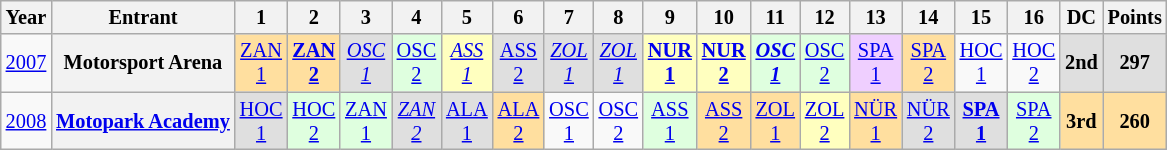<table class="wikitable" style="text-align:center; font-size:85%">
<tr>
<th>Year</th>
<th>Entrant</th>
<th>1</th>
<th>2</th>
<th>3</th>
<th>4</th>
<th>5</th>
<th>6</th>
<th>7</th>
<th>8</th>
<th>9</th>
<th>10</th>
<th>11</th>
<th>12</th>
<th>13</th>
<th>14</th>
<th>15</th>
<th>16</th>
<th>DC</th>
<th>Points</th>
</tr>
<tr>
<td><a href='#'>2007</a></td>
<th nowrap>Motorsport Arena</th>
<td style="background:#ffdf9f;"><a href='#'>ZAN<br>1</a><br></td>
<td style="background:#ffdf9f;"><strong><a href='#'>ZAN<br>2</a></strong><br></td>
<td style="background:#dfdfdf;"><em><a href='#'>OSC<br>1</a></em><br></td>
<td style="background:#dfffdf;"><a href='#'>OSC<br>2</a><br></td>
<td style="background:#ffffbf;"><em><a href='#'>ASS<br>1</a></em><br></td>
<td style="background:#dfdfdf;"><a href='#'>ASS<br>2</a><br></td>
<td style="background:#dfdfdf;"><em><a href='#'>ZOL<br>1</a></em><br></td>
<td style="background:#dfdfdf;"><em><a href='#'>ZOL<br>1</a></em><br></td>
<td style="background:#ffffbf;"><strong><a href='#'>NUR<br>1</a></strong><br></td>
<td style="background:#ffffbf;"><strong><a href='#'>NUR<br>2</a></strong><br></td>
<td style="background:#dfffdf;"><strong><em><a href='#'>OSC<br>1</a></em></strong><br></td>
<td style="background:#dfffdf;"><a href='#'>OSC<br>2</a><br></td>
<td style="background:#efcfff;"><a href='#'>SPA<br>1</a><br></td>
<td style="background:#ffdf9f;"><a href='#'>SPA<br>2</a><br></td>
<td style="background:#;"><a href='#'>HOC<br>1</a><br></td>
<td style="background:#;"><a href='#'>HOC<br>2</a><br></td>
<th style="background:#dfdfdf;">2nd</th>
<th style="background:#dfdfdf;">297</th>
</tr>
<tr>
<td><a href='#'>2008</a></td>
<th nowrap><a href='#'>Motopark Academy</a></th>
<td style="background:#dfdfdf;"><a href='#'>HOC<br>1</a><br></td>
<td style="background:#dfffdf;"><a href='#'>HOC<br>2</a><br></td>
<td style="background:#dfffdf;"><a href='#'>ZAN<br>1</a><br></td>
<td style="background:#dfdfdf;"><em><a href='#'>ZAN<br>2</a></em><br></td>
<td style="background:#dfdfdf;"><a href='#'>ALA<br>1</a><br></td>
<td style="background:#ffdf9f;"><a href='#'>ALA<br>2</a><br></td>
<td><a href='#'>OSC<br>1</a></td>
<td><a href='#'>OSC<br>2</a></td>
<td style="background:#dfffdf;"><a href='#'>ASS<br>1</a><br></td>
<td style="background:#ffdf9f;"><a href='#'>ASS<br>2</a><br></td>
<td style="background:#ffdf9f;"><a href='#'>ZOL<br>1</a><br></td>
<td style="background:#ffffbf;"><a href='#'>ZOL<br>2</a><br></td>
<td style="background:#ffdf9f;"><a href='#'>NÜR<br>1</a><br></td>
<td style="background:#dfdfdf;"><a href='#'>NÜR<br>2</a><br></td>
<td style="background:#dfdfdf;"><strong><a href='#'>SPA<br>1</a></strong><br></td>
<td style="background:#dfffdf;"><a href='#'>SPA<br>2</a><br></td>
<th style="background:#ffdf9f;">3rd</th>
<th style="background:#ffdf9f;">260</th>
</tr>
</table>
